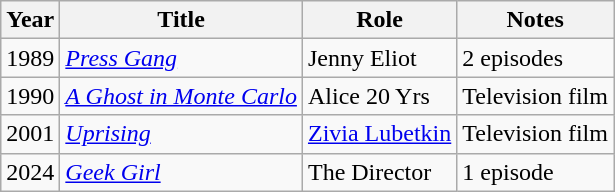<table class="wikitable sortable">
<tr>
<th>Year</th>
<th>Title</th>
<th>Role</th>
<th class="unsortable">Notes</th>
</tr>
<tr>
<td>1989</td>
<td><em><a href='#'>Press Gang</a></em></td>
<td>Jenny Eliot</td>
<td>2 episodes</td>
</tr>
<tr>
<td>1990</td>
<td><em><a href='#'>A Ghost in Monte Carlo</a></em></td>
<td>Alice 20 Yrs</td>
<td>Television film</td>
</tr>
<tr>
<td>2001</td>
<td><em><a href='#'>Uprising</a></em></td>
<td><a href='#'>Zivia Lubetkin</a></td>
<td>Television film</td>
</tr>
<tr>
<td>2024</td>
<td><em><a href='#'>Geek Girl</a></em></td>
<td>The Director</td>
<td>1 episode</td>
</tr>
</table>
